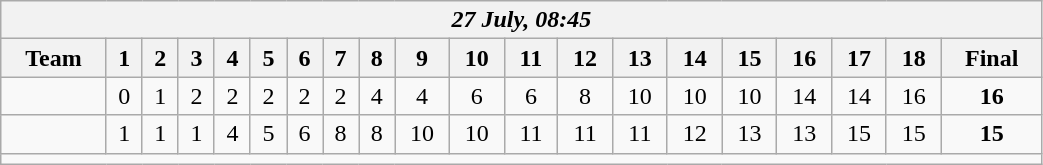<table class=wikitable style="text-align:center; width: 55%">
<tr>
<th colspan=20><em>27 July, 08:45</em></th>
</tr>
<tr>
<th>Team</th>
<th>1</th>
<th>2</th>
<th>3</th>
<th>4</th>
<th>5</th>
<th>6</th>
<th>7</th>
<th>8</th>
<th>9</th>
<th>10</th>
<th>11</th>
<th>12</th>
<th>13</th>
<th>14</th>
<th>15</th>
<th>16</th>
<th>17</th>
<th>18</th>
<th>Final</th>
</tr>
<tr>
<td align=left><strong></strong></td>
<td>0</td>
<td>1</td>
<td>2</td>
<td>2</td>
<td>2</td>
<td>2</td>
<td>2</td>
<td>4</td>
<td>4</td>
<td>6</td>
<td>6</td>
<td>8</td>
<td>10</td>
<td>10</td>
<td>10</td>
<td>14</td>
<td>14</td>
<td>16</td>
<td><strong>16</strong></td>
</tr>
<tr>
<td align=left></td>
<td>1</td>
<td>1</td>
<td>1</td>
<td>4</td>
<td>5</td>
<td>6</td>
<td>8</td>
<td>8</td>
<td>10</td>
<td>10</td>
<td>11</td>
<td>11</td>
<td>11</td>
<td>12</td>
<td>13</td>
<td>13</td>
<td>15</td>
<td>15</td>
<td><strong>15</strong></td>
</tr>
<tr>
<td colspan=20></td>
</tr>
</table>
